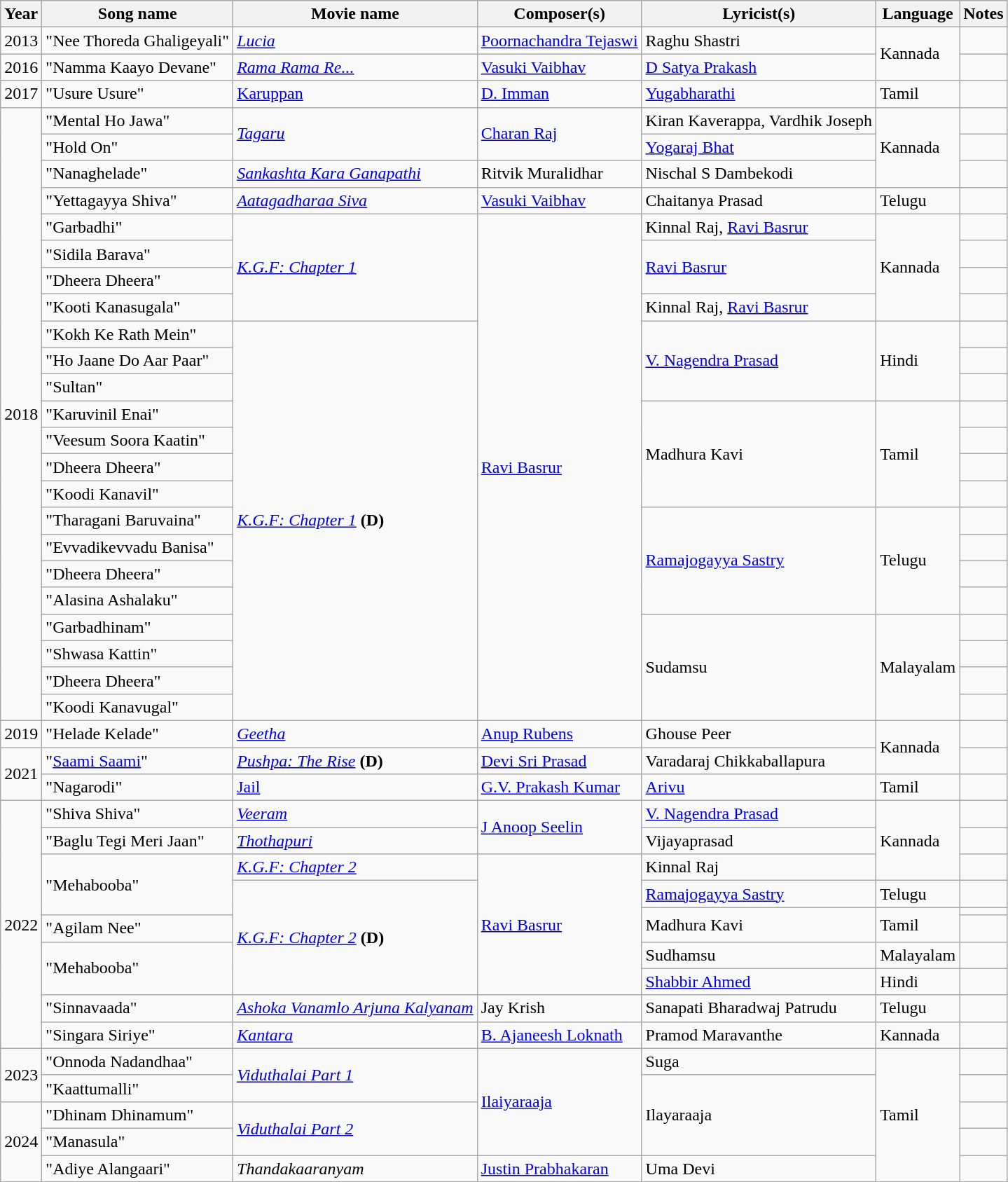<table class="wikitable sortable">
<tr>
<th>Year</th>
<th>Song name</th>
<th>Movie name</th>
<th>Composer(s)</th>
<th>Lyricist(s)</th>
<th>Language</th>
<th class="unsortable">Notes</th>
</tr>
<tr>
<td>2013</td>
<td>"Nee Thoreda Ghaligeyali"</td>
<td><a href='#'><em>Lucia</em></a></td>
<td><a href='#'>Poornachandra Tejaswi</a></td>
<td>Raghu Shastri</td>
<td rowspan="2">Kannada</td>
<td></td>
</tr>
<tr>
<td>2016</td>
<td>"Namma Kaayo Devane"</td>
<td><em><a href='#'>Rama Rama Re...</a></em></td>
<td><a href='#'>Vasuki Vaibhav</a></td>
<td><a href='#'>D Satya Prakash</a></td>
<td></td>
</tr>
<tr>
<td>2017</td>
<td>"Usure Usure"</td>
<td><a href='#'>Karuppan</a></td>
<td><a href='#'>D. Imman</a></td>
<td><a href='#'>Yugabharathi</a></td>
<td>Tamil</td>
<td></td>
</tr>
<tr>
<td rowspan="23">2018</td>
<td>"Mental Ho Jawa"</td>
<td rowspan="2"><em><a href='#'>Tagaru</a></em></td>
<td rowspan="2"><a href='#'>Charan Raj</a></td>
<td>Kiran Kaverappa, Vardhik Joseph</td>
<td rowspan="3">Kannada</td>
<td></td>
</tr>
<tr>
<td>"Hold On"</td>
<td><a href='#'>Yogaraj Bhat</a></td>
<td></td>
</tr>
<tr>
<td>"Nanaghelade"</td>
<td><em><a href='#'>Sankashta Kara Ganapathi</a></em></td>
<td>Ritvik Muralidhar</td>
<td>Nischal S Dambekodi</td>
<td></td>
</tr>
<tr>
<td>"Yettagayya Shiva"</td>
<td><em><a href='#'>Aatagadharaa Siva</a></em></td>
<td><a href='#'>Vasuki Vaibhav</a></td>
<td>Chaitanya Prasad</td>
<td>Telugu</td>
<td></td>
</tr>
<tr>
<td>"Garbadhi"</td>
<td rowspan="4"><em><a href='#'>K.G.F: Chapter 1</a></em></td>
<td rowspan="19"><a href='#'>Ravi Basrur</a></td>
<td>Kinnal Raj, <a href='#'>Ravi Basrur</a></td>
<td rowspan="4">Kannada</td>
<td></td>
</tr>
<tr>
<td>"Sidila Barava"</td>
<td rowspan="2"><a href='#'>Ravi Basrur</a></td>
<td></td>
</tr>
<tr>
<td>"Dheera Dheera"</td>
<td></td>
</tr>
<tr>
<td>"Kooti Kanasugala"</td>
<td>Kinnal Raj, <a href='#'>Ravi Basrur</a></td>
<td></td>
</tr>
<tr>
<td>"Kokh Ke Rath Mein"</td>
<td rowspan="15"><em><a href='#'>K.G.F: Chapter 1</a></em> <strong>(D)</strong></td>
<td rowspan="3"><a href='#'>V. Nagendra Prasad</a></td>
<td rowspan="3">Hindi</td>
<td></td>
</tr>
<tr>
<td>"Ho Jaane Do Aar Paar"</td>
<td></td>
</tr>
<tr>
<td>"Sultan"</td>
<td></td>
</tr>
<tr>
<td>"Karuvinil Enai"</td>
<td rowspan="4">Madhura Kavi</td>
<td rowspan="4">Tamil</td>
<td></td>
</tr>
<tr>
<td>"Veesum Soora Kaatin"</td>
<td></td>
</tr>
<tr>
<td>"Dheera Dheera"</td>
<td></td>
</tr>
<tr>
<td>"Koodi Kanavil"</td>
<td></td>
</tr>
<tr>
<td>"Tharagani Baruvaina"</td>
<td rowspan="4"><a href='#'>Ramajogayya Sastry</a></td>
<td rowspan="4">Telugu</td>
<td></td>
</tr>
<tr>
<td>"Evvadikevvadu Banisa"</td>
<td></td>
</tr>
<tr>
<td>"Dheera Dheera"</td>
<td></td>
</tr>
<tr>
<td>"Alasina Ashalaku"</td>
<td></td>
</tr>
<tr>
<td>"Garbadhinam"</td>
<td rowspan="4">Sudamsu</td>
<td rowspan="4">Malayalam</td>
<td></td>
</tr>
<tr>
<td>"Shwasa Kattin"</td>
<td></td>
</tr>
<tr>
<td>"Dheera Dheera"</td>
<td></td>
</tr>
<tr>
<td>"Koodi Kanavugal"</td>
<td></td>
</tr>
<tr>
<td>2019</td>
<td>"Helade Kelade"</td>
<td><a href='#'><em>Geetha</em></a></td>
<td><a href='#'>Anup Rubens</a></td>
<td>Ghouse Peer</td>
<td rowspan="2">Kannada</td>
<td></td>
</tr>
<tr>
<td rowspan="2">2021</td>
<td>"<a href='#'>Saami Saami</a>"</td>
<td><em><a href='#'>Pushpa: The Rise</a></em> <strong>(D)</strong></td>
<td><a href='#'>Devi Sri Prasad</a></td>
<td>Varadaraj Chikkaballapura</td>
<td></td>
</tr>
<tr>
<td>"Nagarodi"</td>
<td><a href='#'>Jail</a></td>
<td><a href='#'>G.V. Prakash Kumar</a></td>
<td><a href='#'>Arivu</a></td>
<td>Tamil</td>
<td></td>
</tr>
<tr>
<td rowspan="10">2022</td>
<td>"Shiva Shiva"</td>
<td><em><a href='#'>Veeram</a></em></td>
<td rowspan="2"><a href='#'>J Anoop Seelin</a></td>
<td><a href='#'>V. Nagendra Prasad</a></td>
<td rowspan="3">Kannada</td>
<td></td>
</tr>
<tr>
<td>"Baglu Tegi Meri Jaan"</td>
<td><em><a href='#'>Thothapuri</a></em></td>
<td>Vijayaprasad</td>
<td></td>
</tr>
<tr>
<td rowspan="3">"Mehabooba"</td>
<td><em><a href='#'>K.G.F: Chapter 2</a></em></td>
<td rowspan="6"><a href='#'>Ravi Basrur</a></td>
<td>Kinnal Raj</td>
<td></td>
</tr>
<tr>
<td rowspan="5"><em><a href='#'>K.G.F: Chapter 2</a></em> <strong>(D)</strong></td>
<td><a href='#'>Ramajogayya Sastry</a></td>
<td>Telugu</td>
<td></td>
</tr>
<tr>
<td rowspan="2">Madhura Kavi</td>
<td rowspan="2">Tamil</td>
<td></td>
</tr>
<tr>
<td>"Agilam Nee"</td>
<td></td>
</tr>
<tr>
<td rowspan="2">"Mehabooba"</td>
<td>Sudhamsu</td>
<td>Malayalam</td>
<td></td>
</tr>
<tr>
<td><a href='#'>Shabbir Ahmed</a></td>
<td>Hindi</td>
<td></td>
</tr>
<tr "Gaganam nee"|| >
<td>"Sinnavaada"</td>
<td><em><a href='#'>Ashoka Vanamlo Arjuna Kalyanam</a></em></td>
<td>Jay Krish</td>
<td>Sanapati Bharadwaj Patrudu</td>
<td>Telugu</td>
<td></td>
</tr>
<tr>
<td>"Singara Siriye"</td>
<td><em><a href='#'>Kantara</a></em></td>
<td><a href='#'>B. Ajaneesh Loknath</a></td>
<td>Pramod Maravanthe</td>
<td>Kannada</td>
<td></td>
</tr>
<tr>
<td rowspan=2>2023</td>
<td>"Onnoda Nadandhaa"</td>
<td rowspan=2><em><a href='#'>Viduthalai Part 1</a></em></td>
<td rowspan=4><a href='#'>Ilaiyaraaja</a></td>
<td>Suga</td>
<td rowspan=5>Tamil</td>
<td></td>
</tr>
<tr>
<td>"Kaattumalli"</td>
<td rowspan=3>Ilayaraaja</td>
<td></td>
</tr>
<tr>
<td rowspan=3>2024</td>
<td>"Dhinam Dhinamum"</td>
<td rowspan=2><em><a href='#'>Viduthalai Part 2</a></em></td>
<td></td>
</tr>
<tr>
<td>"Manasula"</td>
<td></td>
</tr>
<tr>
<td>"Adiye Alangaari"</td>
<td><em>Thandakaaranyam</em></td>
<td><a href='#'>Justin Prabhakaran</a></td>
<td>Uma Devi</td>
<td></td>
</tr>
<tr>
</tr>
</table>
